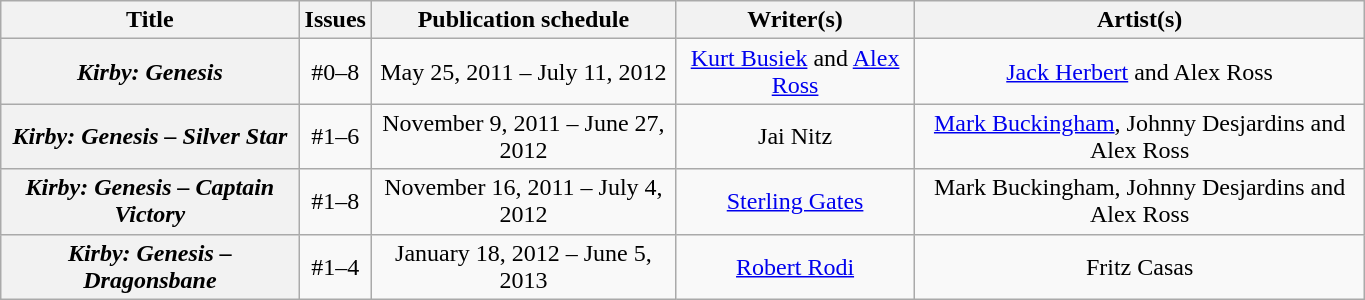<table class="wikitable" style="text-align:center;" width=72%>
<tr>
<th>Title</th>
<th>Issues</th>
<th>Publication schedule</th>
<th>Writer(s)</th>
<th>Artist(s)</th>
</tr>
<tr>
<th><em>Kirby: Genesis</em></th>
<td>#0–8</td>
<td>May 25, 2011 – July 11, 2012</td>
<td><a href='#'>Kurt Busiek</a> and <a href='#'>Alex Ross</a></td>
<td><a href='#'>Jack Herbert</a> and Alex Ross</td>
</tr>
<tr>
<th><em>Kirby: Genesis – Silver Star</em></th>
<td>#1–6</td>
<td>November 9, 2011 – June 27, 2012</td>
<td>Jai Nitz</td>
<td><a href='#'>Mark Buckingham</a>, Johnny Desjardins and Alex Ross</td>
</tr>
<tr>
<th><em>Kirby: Genesis – Captain Victory</em></th>
<td>#1–8</td>
<td>November 16, 2011 – July 4, 2012</td>
<td><a href='#'>Sterling Gates</a></td>
<td>Mark Buckingham, Johnny Desjardins and Alex Ross</td>
</tr>
<tr>
<th><em>Kirby: Genesis – Dragonsbane</em></th>
<td>#1–4</td>
<td>January 18, 2012 – June 5, 2013</td>
<td><a href='#'>Robert Rodi</a></td>
<td>Fritz Casas</td>
</tr>
</table>
